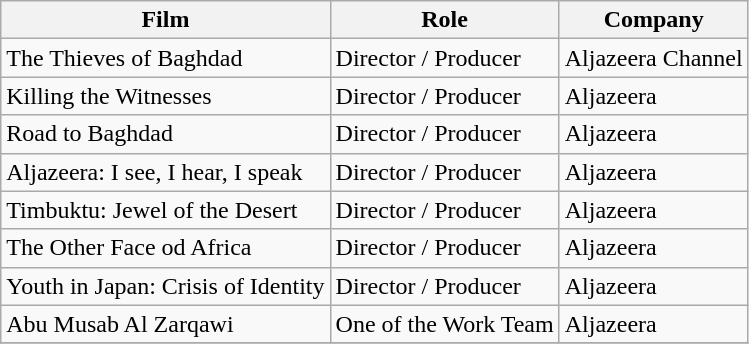<table class="wikitable">
<tr>
<th>Film</th>
<th>Role</th>
<th>Company</th>
</tr>
<tr>
<td>The Thieves of Baghdad</td>
<td>Director / Producer</td>
<td>Aljazeera Channel</td>
</tr>
<tr>
<td>Killing the Witnesses</td>
<td>Director / Producer</td>
<td>Aljazeera</td>
</tr>
<tr>
<td>Road to Baghdad</td>
<td>Director / Producer</td>
<td>Aljazeera</td>
</tr>
<tr>
<td>Aljazeera: I see, I hear, I speak</td>
<td>Director / Producer</td>
<td>Aljazeera</td>
</tr>
<tr>
<td>Timbuktu: Jewel of the Desert</td>
<td>Director / Producer</td>
<td>Aljazeera</td>
</tr>
<tr>
<td>The Other Face od Africa</td>
<td>Director / Producer</td>
<td>Aljazeera</td>
</tr>
<tr>
<td>Youth in Japan: Crisis of Identity</td>
<td>Director / Producer</td>
<td>Aljazeera</td>
</tr>
<tr>
<td>Abu Musab Al Zarqawi</td>
<td>One of the Work Team</td>
<td>Aljazeera</td>
</tr>
<tr>
</tr>
</table>
